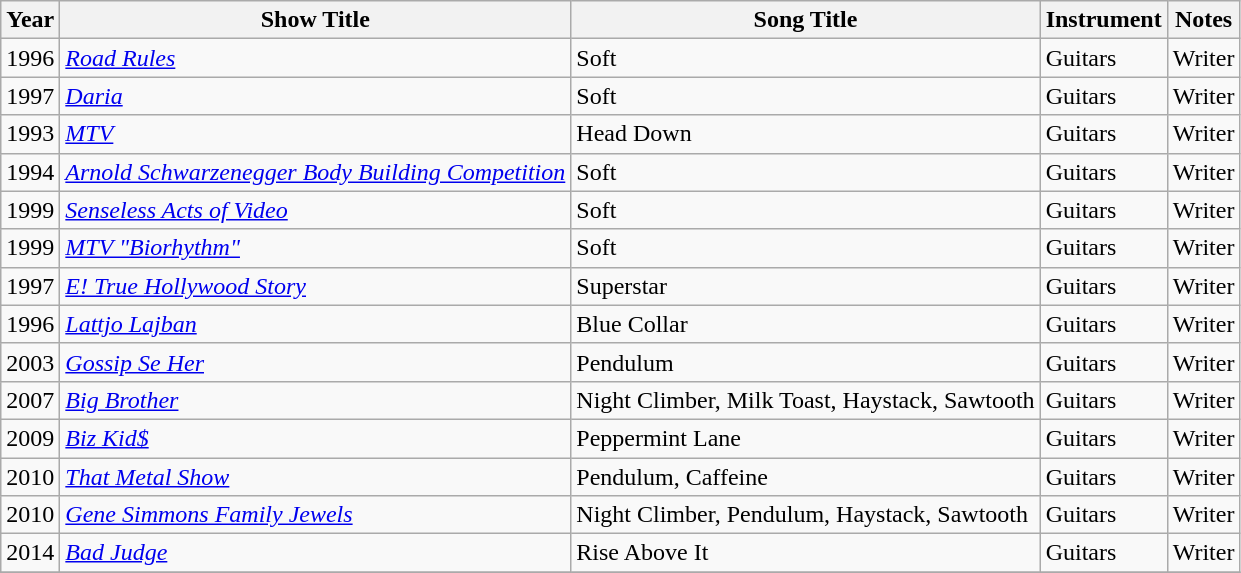<table class="wikitable sortable">
<tr>
<th>Year</th>
<th>Show Title</th>
<th>Song Title</th>
<th>Instrument</th>
<th class="unsortable">Notes</th>
</tr>
<tr>
<td>1996</td>
<td><em><a href='#'>Road Rules</a></em></td>
<td>Soft</td>
<td>Guitars</td>
<td>Writer</td>
</tr>
<tr>
<td>1997</td>
<td><em><a href='#'>Daria</a></em></td>
<td>Soft</td>
<td>Guitars</td>
<td>Writer</td>
</tr>
<tr>
<td>1993</td>
<td><em><a href='#'>MTV</a></em></td>
<td>Head Down</td>
<td>Guitars</td>
<td>Writer</td>
</tr>
<tr>
<td>1994</td>
<td><em><a href='#'>Arnold Schwarzenegger Body Building Competition</a></em></td>
<td>Soft</td>
<td>Guitars</td>
<td>Writer</td>
</tr>
<tr>
<td>1999</td>
<td><em><a href='#'>Senseless Acts of Video</a></em></td>
<td>Soft</td>
<td>Guitars</td>
<td>Writer</td>
</tr>
<tr>
<td>1999</td>
<td><em><a href='#'>MTV "Biorhythm"</a></em></td>
<td>Soft</td>
<td>Guitars</td>
<td>Writer</td>
</tr>
<tr>
<td>1997</td>
<td><em><a href='#'>E! True Hollywood Story</a></em></td>
<td>Superstar</td>
<td>Guitars</td>
<td>Writer</td>
</tr>
<tr>
<td>1996</td>
<td><em><a href='#'>Lattjo Lajban</a></em></td>
<td>Blue Collar</td>
<td>Guitars</td>
<td>Writer</td>
</tr>
<tr>
<td>2003</td>
<td><em><a href='#'>Gossip Se Her</a></em></td>
<td>Pendulum</td>
<td>Guitars</td>
<td>Writer</td>
</tr>
<tr>
<td>2007</td>
<td><em><a href='#'>Big Brother</a></em></td>
<td>Night Climber, Milk Toast, Haystack, Sawtooth</td>
<td>Guitars</td>
<td>Writer</td>
</tr>
<tr>
<td>2009</td>
<td><em><a href='#'>Biz Kid$</a></em></td>
<td>Peppermint Lane</td>
<td>Guitars</td>
<td>Writer</td>
</tr>
<tr>
<td>2010</td>
<td><em><a href='#'>That Metal Show</a></em></td>
<td>Pendulum, Caffeine</td>
<td>Guitars</td>
<td>Writer</td>
</tr>
<tr>
<td>2010</td>
<td><em><a href='#'>Gene Simmons Family Jewels</a></em></td>
<td>Night Climber, Pendulum, Haystack, Sawtooth</td>
<td>Guitars</td>
<td>Writer</td>
</tr>
<tr>
<td>2014</td>
<td><em><a href='#'>Bad Judge</a></em></td>
<td>Rise Above It</td>
<td>Guitars</td>
<td>Writer</td>
</tr>
<tr>
</tr>
</table>
